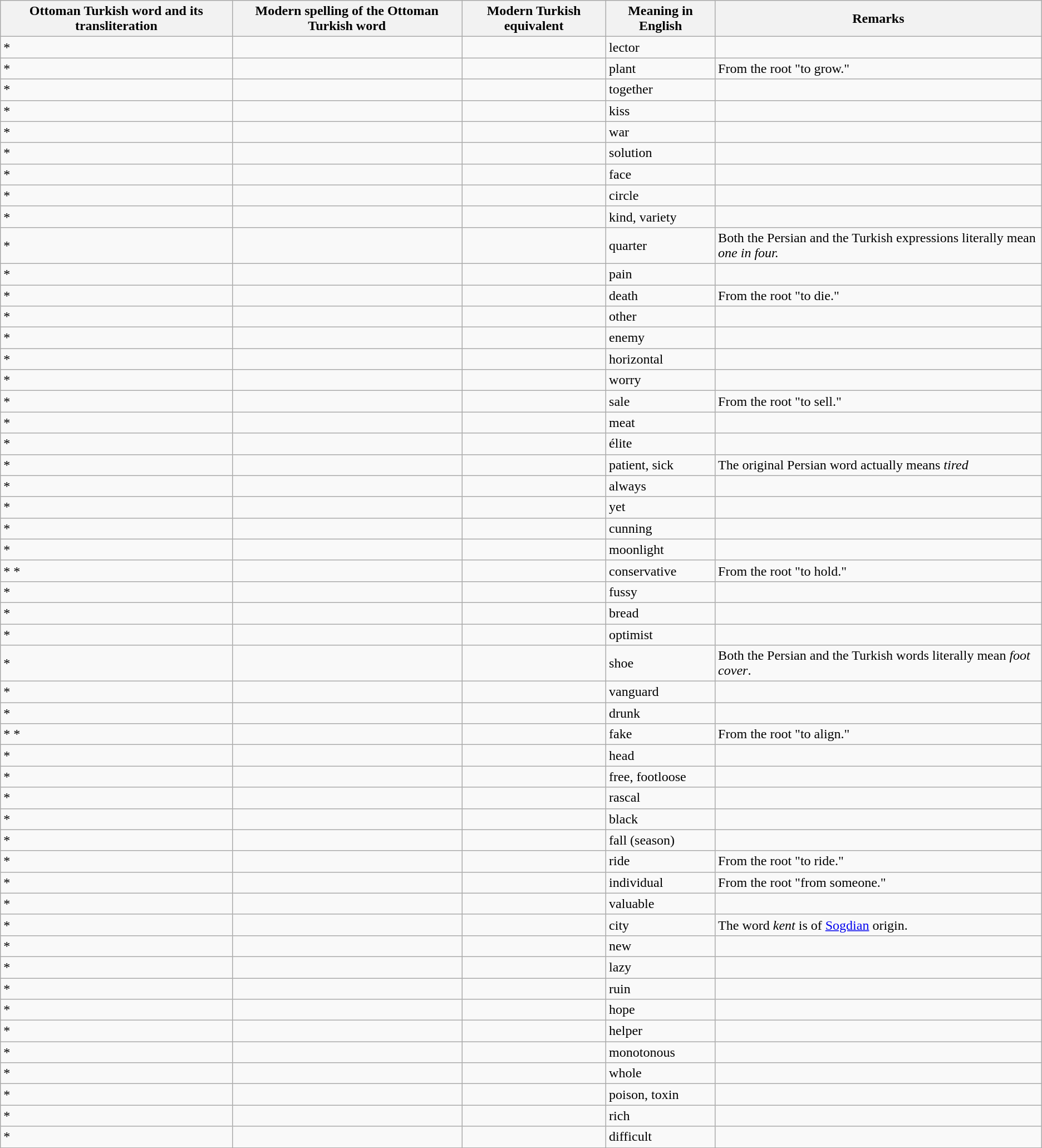<table class="wikitable">
<tr>
<th scope="col">Ottoman Turkish word and its transliteration</th>
<th scope="col">Modern spelling of the Ottoman Turkish word</th>
<th scope="col">Modern Turkish equivalent</th>
<th scope="col">Meaning in English</th>
<th scope="col">Remarks</th>
</tr>
<tr>
<td> *</td>
<td></td>
<td></td>
<td>lector</td>
<td></td>
</tr>
<tr>
<td> *</td>
<td></td>
<td></td>
<td>plant</td>
<td>From the root  "to grow."</td>
</tr>
<tr>
<td> *</td>
<td></td>
<td></td>
<td>together</td>
<td></td>
</tr>
<tr>
<td> *</td>
<td></td>
<td></td>
<td>kiss</td>
<td></td>
</tr>
<tr>
<td> *</td>
<td></td>
<td></td>
<td>war</td>
<td></td>
</tr>
<tr>
<td> *</td>
<td></td>
<td></td>
<td>solution</td>
<td></td>
</tr>
<tr>
<td> *</td>
<td></td>
<td></td>
<td>face</td>
<td></td>
</tr>
<tr>
<td> *</td>
<td></td>
<td></td>
<td>circle</td>
<td></td>
</tr>
<tr>
<td> *</td>
<td></td>
<td></td>
<td>kind, variety</td>
<td></td>
</tr>
<tr>
<td>  *</td>
<td></td>
<td></td>
<td>quarter</td>
<td>Both the Persian and the Turkish expressions literally mean <em>one in four.</em></td>
</tr>
<tr>
<td>  *</td>
<td></td>
<td></td>
<td>pain</td>
<td></td>
</tr>
<tr>
<td> *</td>
<td></td>
<td></td>
<td>death</td>
<td>From the root  "to die."</td>
</tr>
<tr>
<td> *</td>
<td></td>
<td></td>
<td>other</td>
<td></td>
</tr>
<tr>
<td> *</td>
<td></td>
<td></td>
<td>enemy</td>
<td></td>
</tr>
<tr>
<td> *</td>
<td></td>
<td></td>
<td>horizontal</td>
<td></td>
</tr>
<tr>
<td> *</td>
<td></td>
<td></td>
<td>worry</td>
<td></td>
</tr>
<tr>
<td> *</td>
<td></td>
<td></td>
<td>sale</td>
<td>From the root  "to sell."</td>
</tr>
<tr>
<td> *</td>
<td></td>
<td></td>
<td>meat</td>
<td></td>
</tr>
<tr>
<td> *</td>
<td></td>
<td></td>
<td>élite</td>
<td></td>
</tr>
<tr>
<td> *</td>
<td></td>
<td></td>
<td>patient, sick</td>
<td>The original Persian word actually means <em>tired</em></td>
</tr>
<tr>
<td> *</td>
<td></td>
<td></td>
<td>always</td>
<td></td>
</tr>
<tr>
<td> *</td>
<td></td>
<td></td>
<td>yet</td>
<td></td>
</tr>
<tr>
<td> *</td>
<td></td>
<td></td>
<td>cunning</td>
<td></td>
</tr>
<tr>
<td> *</td>
<td></td>
<td></td>
<td>moonlight</td>
<td></td>
</tr>
<tr>
<td>* *</td>
<td></td>
<td></td>
<td>conservative</td>
<td>From the root  "to hold."</td>
</tr>
<tr>
<td> *</td>
<td></td>
<td></td>
<td>fussy</td>
<td></td>
</tr>
<tr>
<td> *</td>
<td></td>
<td></td>
<td>bread</td>
<td></td>
</tr>
<tr>
<td> *</td>
<td></td>
<td></td>
<td>optimist</td>
<td></td>
</tr>
<tr>
<td>  *</td>
<td></td>
<td></td>
<td>shoe</td>
<td>Both the Persian and the Turkish words literally mean <em>foot cover</em>.</td>
</tr>
<tr>
<td> *</td>
<td></td>
<td></td>
<td>vanguard</td>
<td></td>
</tr>
<tr>
<td> *</td>
<td></td>
<td></td>
<td>drunk</td>
<td></td>
</tr>
<tr>
<td>* *</td>
<td></td>
<td></td>
<td>fake</td>
<td>From the root  "to align."</td>
</tr>
<tr>
<td> *</td>
<td></td>
<td></td>
<td>head</td>
<td></td>
</tr>
<tr>
<td> *</td>
<td></td>
<td></td>
<td>free, footloose</td>
<td></td>
</tr>
<tr>
<td> *</td>
<td></td>
<td></td>
<td>rascal</td>
<td></td>
</tr>
<tr>
<td> *</td>
<td></td>
<td></td>
<td>black</td>
<td></td>
</tr>
<tr>
<td> *</td>
<td></td>
<td></td>
<td>fall (season)</td>
<td></td>
</tr>
<tr>
<td> *</td>
<td></td>
<td></td>
<td>ride</td>
<td>From the root  "to ride."</td>
</tr>
<tr>
<td> *</td>
<td></td>
<td></td>
<td>individual</td>
<td>From the root  "from someone."</td>
</tr>
<tr>
<td> *</td>
<td></td>
<td></td>
<td>valuable</td>
<td></td>
</tr>
<tr>
<td> *</td>
<td></td>
<td></td>
<td>city</td>
<td>The word <em>kent</em> is of <a href='#'>Sogdian</a> origin.</td>
</tr>
<tr>
<td> *</td>
<td></td>
<td></td>
<td>new</td>
<td></td>
</tr>
<tr>
<td> *</td>
<td></td>
<td></td>
<td>lazy</td>
<td></td>
</tr>
<tr>
<td> *</td>
<td></td>
<td></td>
<td>ruin</td>
<td></td>
</tr>
<tr>
<td> *</td>
<td></td>
<td></td>
<td>hope</td>
<td></td>
</tr>
<tr>
<td> *</td>
<td></td>
<td></td>
<td>helper</td>
<td></td>
</tr>
<tr>
<td> *</td>
<td></td>
<td></td>
<td>monotonous</td>
<td></td>
</tr>
<tr>
<td> *</td>
<td></td>
<td></td>
<td>whole</td>
<td></td>
</tr>
<tr>
<td> *</td>
<td></td>
<td></td>
<td>poison, toxin</td>
<td></td>
</tr>
<tr>
<td> *</td>
<td></td>
<td></td>
<td>rich</td>
<td></td>
</tr>
<tr>
<td> *</td>
<td></td>
<td></td>
<td>difficult</td>
<td></td>
</tr>
<tr>
</tr>
</table>
